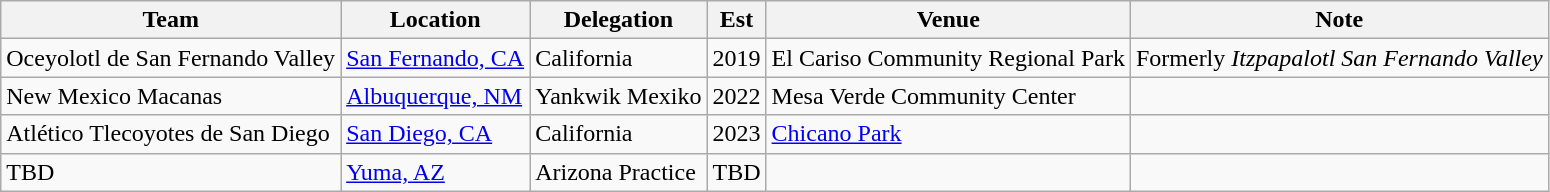<table class="wikitable">
<tr>
<th>Team</th>
<th>Location</th>
<th>Delegation</th>
<th>Est</th>
<th>Venue</th>
<th>Note</th>
</tr>
<tr>
<td>Oceyolotl de San Fernando Valley</td>
<td><a href='#'>San Fernando, CA</a></td>
<td>California</td>
<td>2019</td>
<td>El Cariso Community Regional Park</td>
<td>Formerly <em>Itzpapalotl San Fernando Valley</em></td>
</tr>
<tr>
<td>New Mexico Macanas</td>
<td><a href='#'>Albuquerque, NM</a></td>
<td>Yankwik Mexiko</td>
<td>2022</td>
<td>Mesa Verde Community Center</td>
<td></td>
</tr>
<tr>
<td>Atlético Tlecoyotes de San Diego</td>
<td><a href='#'>San Diego, CA</a></td>
<td>California</td>
<td>2023</td>
<td><a href='#'>Chicano Park</a></td>
<td></td>
</tr>
<tr>
<td>TBD</td>
<td><a href='#'>Yuma, AZ</a></td>
<td>Arizona Practice</td>
<td>TBD</td>
<td></td>
<td></td>
</tr>
</table>
